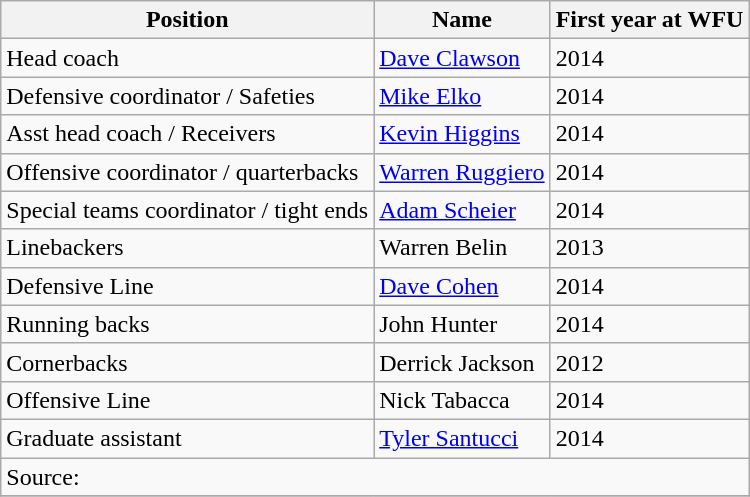<table class="wikitable">
<tr>
<th><strong>Position</strong></th>
<th><strong>Name</strong></th>
<th><strong>First year at WFU</strong></th>
</tr>
<tr>
<td>Head coach</td>
<td><a href='#'>Dave Clawson</a></td>
<td>2014</td>
</tr>
<tr>
<td>Defensive coordinator / Safeties</td>
<td><a href='#'>Mike Elko</a></td>
<td>2014</td>
</tr>
<tr>
<td>Asst head coach / Receivers</td>
<td><a href='#'>Kevin Higgins</a></td>
<td>2014</td>
</tr>
<tr>
<td>Offensive coordinator / quarterbacks</td>
<td><a href='#'>Warren Ruggiero</a></td>
<td>2014</td>
</tr>
<tr>
<td>Special teams coordinator / tight ends</td>
<td><a href='#'>Adam Scheier</a></td>
<td>2014</td>
</tr>
<tr>
<td>Linebackers</td>
<td>Warren Belin</td>
<td>2013</td>
</tr>
<tr>
<td>Defensive Line</td>
<td><a href='#'>Dave Cohen</a></td>
<td>2014</td>
</tr>
<tr>
<td>Running backs</td>
<td>John Hunter</td>
<td>2014</td>
</tr>
<tr>
<td>Cornerbacks</td>
<td>Derrick Jackson</td>
<td>2012</td>
</tr>
<tr>
<td>Offensive Line</td>
<td>Nick Tabacca</td>
<td>2014</td>
</tr>
<tr>
<td>Graduate assistant</td>
<td><a href='#'>Tyler Santucci</a></td>
<td>2014</td>
</tr>
<tr>
<td colspan=4>Source:</td>
</tr>
<tr>
</tr>
</table>
